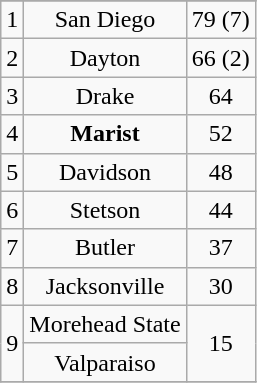<table class="wikitable">
<tr align="center">
</tr>
<tr align="center">
<td>1</td>
<td>San Diego</td>
<td>79 (7)</td>
</tr>
<tr align="center">
<td>2</td>
<td>Dayton</td>
<td>66 (2)</td>
</tr>
<tr align="center">
<td>3</td>
<td>Drake</td>
<td>64</td>
</tr>
<tr align="center">
<td>4</td>
<td><strong>Marist</strong></td>
<td>52</td>
</tr>
<tr align="center">
<td>5</td>
<td>Davidson</td>
<td>48</td>
</tr>
<tr align="center">
<td>6</td>
<td>Stetson</td>
<td>44</td>
</tr>
<tr align="center">
<td>7</td>
<td>Butler</td>
<td>37</td>
</tr>
<tr align="center">
<td>8</td>
<td>Jacksonville</td>
<td>30</td>
</tr>
<tr align="center">
<td rowspan=2>9</td>
<td>Morehead State</td>
<td rowspan=2>15</td>
</tr>
<tr align="center">
<td>Valparaiso</td>
</tr>
<tr>
</tr>
</table>
